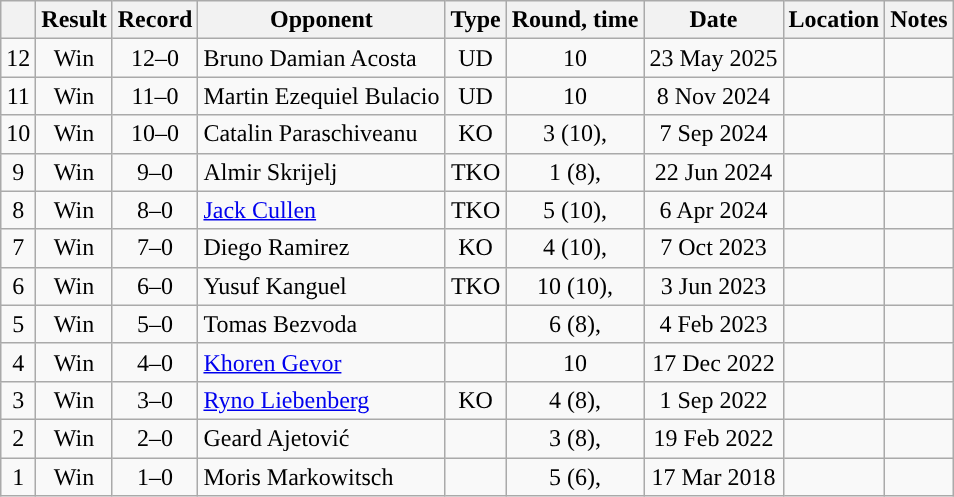<table class="wikitable" style="text-align:center;">
<tr>
<th></th>
<th>Result</th>
<th>Record</th>
<th>Opponent</th>
<th>Type</th>
<th>Round, time</th>
<th>Date</th>
<th>Location</th>
<th>Notes</th>
</tr>
<tr>
<td>12</td>
<td>Win</td>
<td>12–0</td>
<td align="left">Bruno Damian Acosta</td>
<td>UD</td>
<td>10</td>
<td>23 May 2025</td>
<td align="left"></td>
<td align="left"></td>
</tr>
<tr>
<td>11</td>
<td>Win</td>
<td>11–0</td>
<td align="left">Martin Ezequiel Bulacio</td>
<td>UD</td>
<td>10</td>
<td>8 Nov 2024</td>
<td align="left"></td>
<td align="left"></td>
</tr>
<tr>
<td>10</td>
<td>Win</td>
<td>10–0</td>
<td align=left>Catalin Paraschiveanu</td>
<td>KO</td>
<td>3 (10), </td>
<td>7 Sep 2024</td>
<td align=left></td>
<td align=left></td>
</tr>
<tr>
<td>9</td>
<td>Win</td>
<td>9–0</td>
<td align=left>Almir Skrijelj</td>
<td>TKO</td>
<td>1 (8), </td>
<td>22 Jun 2024</td>
<td align=left></td>
<td></td>
</tr>
<tr>
<td>8</td>
<td>Win</td>
<td>8–0</td>
<td align=left><a href='#'>Jack Cullen</a></td>
<td>TKO</td>
<td>5 (10), </td>
<td>6 Apr 2024</td>
<td align=left></td>
<td align=left></td>
</tr>
<tr>
<td>7</td>
<td>Win</td>
<td>7–0</td>
<td align=left>Diego Ramirez</td>
<td>KO</td>
<td>4 (10), </td>
<td>7 Oct 2023</td>
<td align=left></td>
<td align=left></td>
</tr>
<tr>
<td>6</td>
<td>Win</td>
<td>6–0</td>
<td align=left>Yusuf Kanguel</td>
<td>TKO</td>
<td>10 (10), </td>
<td>3 Jun 2023</td>
<td align=left></td>
<td align=left></td>
</tr>
<tr>
<td>5</td>
<td>Win</td>
<td>5–0</td>
<td align=left>Tomas Bezvoda</td>
<td></td>
<td>6 (8), </td>
<td>4 Feb 2023</td>
<td align=left></td>
<td></td>
</tr>
<tr>
<td>4</td>
<td>Win</td>
<td>4–0</td>
<td align=left><a href='#'>Khoren Gevor</a></td>
<td></td>
<td>10</td>
<td>17 Dec 2022</td>
<td align=left></td>
<td align=left></td>
</tr>
<tr>
<td>3</td>
<td>Win</td>
<td>3–0</td>
<td align=left><a href='#'>Ryno Liebenberg</a></td>
<td>KO</td>
<td>4 (8), </td>
<td>1 Sep 2022</td>
<td align=left></td>
<td></td>
</tr>
<tr>
<td>2</td>
<td>Win</td>
<td>2–0</td>
<td align=left>Geard Ajetović</td>
<td></td>
<td>3 (8), </td>
<td>19 Feb 2022</td>
<td align=left></td>
<td></td>
</tr>
<tr>
<td>1</td>
<td>Win</td>
<td>1–0</td>
<td align=left>Moris Markowitsch</td>
<td></td>
<td>5 (6), </td>
<td>17 Mar 2018</td>
<td align=left></td>
<td></td>
</tr>
</table>
